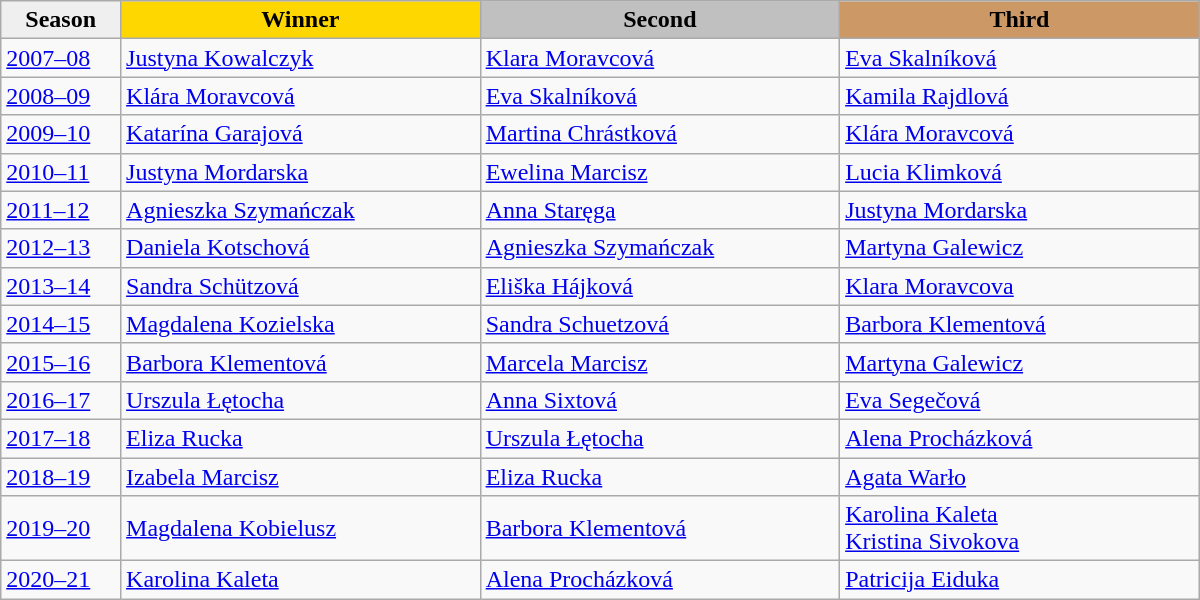<table class="wikitable sortable" width="800">
<tr>
<th style="width:10%; background:#efefef;">Season</th>
<th style="width:30%; background:gold">Winner</th>
<th style="width:30%; background:silver">Second</th>
<th style="width:30%; background:#CC9966">Third</th>
</tr>
<tr>
<td><a href='#'>2007–08</a></td>
<td> <a href='#'>Justyna Kowalczyk</a></td>
<td> <a href='#'>Klara Moravcová</a></td>
<td> <a href='#'>Eva Skalníková</a></td>
</tr>
<tr>
<td><a href='#'>2008–09</a></td>
<td> <a href='#'>Klára Moravcová</a></td>
<td> <a href='#'>Eva Skalníková</a></td>
<td> <a href='#'>Kamila Rajdlová</a></td>
</tr>
<tr>
<td><a href='#'>2009–10</a></td>
<td> <a href='#'>Katarína Garajová</a></td>
<td> <a href='#'>Martina Chrástková</a></td>
<td> <a href='#'>Klára Moravcová</a></td>
</tr>
<tr>
<td><a href='#'>2010–11</a></td>
<td> <a href='#'>Justyna Mordarska</a></td>
<td> <a href='#'>Ewelina Marcisz</a></td>
<td> <a href='#'>Lucia Klimková</a></td>
</tr>
<tr>
<td><a href='#'>2011–12</a></td>
<td> <a href='#'>Agnieszka Szymańczak</a></td>
<td> <a href='#'>Anna Staręga</a></td>
<td> <a href='#'>Justyna Mordarska</a></td>
</tr>
<tr>
<td><a href='#'>2012–13</a></td>
<td> <a href='#'>Daniela Kotschová</a></td>
<td> <a href='#'>Agnieszka Szymańczak</a></td>
<td> <a href='#'>Martyna Galewicz</a></td>
</tr>
<tr>
<td><a href='#'>2013–14</a></td>
<td> <a href='#'>Sandra Schützová</a></td>
<td> <a href='#'>Eliška Hájková</a></td>
<td> <a href='#'>Klara Moravcova</a></td>
</tr>
<tr>
<td><a href='#'>2014–15</a></td>
<td> <a href='#'>Magdalena Kozielska</a></td>
<td> <a href='#'>Sandra Schuetzová</a></td>
<td> <a href='#'>Barbora Klementová</a></td>
</tr>
<tr>
<td><a href='#'>2015–16</a></td>
<td> <a href='#'>Barbora Klementová</a></td>
<td> <a href='#'>Marcela Marcisz</a></td>
<td> <a href='#'>Martyna Galewicz</a></td>
</tr>
<tr>
<td><a href='#'>2016–17</a></td>
<td> <a href='#'>Urszula Łętocha</a></td>
<td> <a href='#'>Anna Sixtová</a></td>
<td> <a href='#'>Eva Segečová</a></td>
</tr>
<tr>
<td><a href='#'>2017–18</a></td>
<td> <a href='#'>Eliza Rucka</a></td>
<td> <a href='#'>Urszula Łętocha</a></td>
<td> <a href='#'>Alena Procházková</a></td>
</tr>
<tr>
<td><a href='#'>2018–19</a></td>
<td> <a href='#'>Izabela Marcisz</a></td>
<td> <a href='#'>Eliza Rucka</a></td>
<td> <a href='#'>Agata Warło</a></td>
</tr>
<tr>
<td><a href='#'>2019–20</a></td>
<td> <a href='#'>Magdalena Kobielusz</a></td>
<td> <a href='#'>Barbora Klementová</a></td>
<td> <a href='#'>Karolina Kaleta</a><br> <a href='#'>Kristina Sivokova</a></td>
</tr>
<tr>
<td><a href='#'>2020–21</a></td>
<td> <a href='#'>Karolina Kaleta</a></td>
<td> <a href='#'>Alena Procházková</a></td>
<td> <a href='#'>Patricija Eiduka</a></td>
</tr>
</table>
